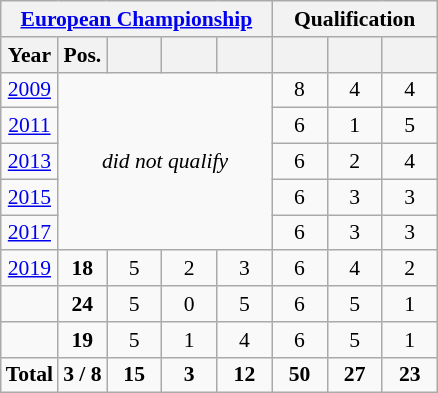<table class="wikitable" style="text-align: center;font-size:90%;">
<tr>
<th colspan=5><a href='#'>European Championship</a></th>
<th colspan=3>Qualification</th>
</tr>
<tr>
<th>Year</th>
<th>Pos.</th>
<th width=30></th>
<th width=30></th>
<th width=30></th>
<th width=30></th>
<th width=30></th>
<th width=30></th>
</tr>
<tr>
<td> <a href='#'>2009</a></td>
<td colspan=4 rowspan=5><em>did not qualify</em></td>
<td>8</td>
<td>4</td>
<td>4</td>
</tr>
<tr>
<td>  <a href='#'>2011</a></td>
<td>6</td>
<td>1</td>
<td>5</td>
</tr>
<tr>
<td>  <a href='#'>2013</a></td>
<td>6</td>
<td>2</td>
<td>4</td>
</tr>
<tr>
<td>  <a href='#'>2015</a></td>
<td>6</td>
<td>3</td>
<td>3</td>
</tr>
<tr>
<td> <a href='#'>2017</a></td>
<td>6</td>
<td>3</td>
<td>3</td>
</tr>
<tr>
<td>    <a href='#'>2019</a></td>
<td><strong>18</strong></td>
<td>5</td>
<td>2</td>
<td>3</td>
<td>6</td>
<td>4</td>
<td>2</td>
</tr>
<tr>
<td></td>
<td><strong>24</strong></td>
<td>5</td>
<td>0</td>
<td>5</td>
<td>6</td>
<td>5</td>
<td>1</td>
</tr>
<tr>
<td></td>
<td><strong>19</strong></td>
<td>5</td>
<td>1</td>
<td>4</td>
<td>6</td>
<td>5</td>
<td>1</td>
</tr>
<tr>
<td><strong>Total</strong></td>
<td><strong>3 / 8</strong></td>
<td><strong>15</strong></td>
<td><strong>3</strong></td>
<td><strong>12</strong></td>
<td><strong>50</strong></td>
<td><strong>27</strong></td>
<td><strong>23</strong></td>
</tr>
</table>
